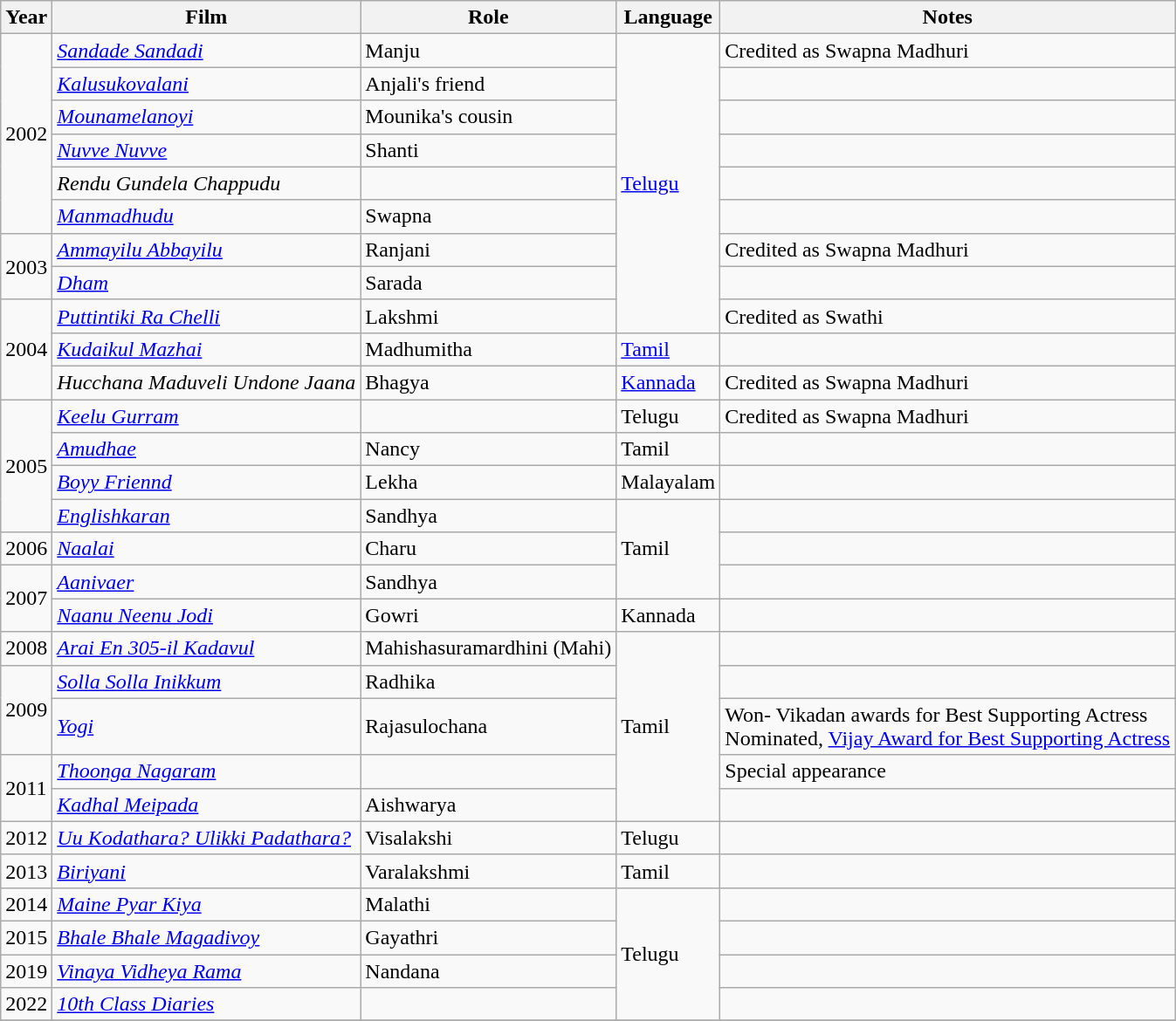<table class="wikitable sortable">
<tr>
<th>Year</th>
<th>Film</th>
<th>Role</th>
<th>Language</th>
<th>Notes</th>
</tr>
<tr>
<td rowspan="6">2002</td>
<td><em><a href='#'>Sandade Sandadi</a></em></td>
<td>Manju</td>
<td rowspan="9"><a href='#'>Telugu</a></td>
<td>Credited as Swapna Madhuri</td>
</tr>
<tr>
<td><em><a href='#'>Kalusukovalani</a></em></td>
<td>Anjali's friend</td>
<td></td>
</tr>
<tr>
<td><em><a href='#'>Mounamelanoyi</a></em></td>
<td>Mounika's cousin</td>
<td></td>
</tr>
<tr>
<td><em><a href='#'>Nuvve Nuvve</a></em></td>
<td>Shanti</td>
<td></td>
</tr>
<tr>
<td><em>Rendu Gundela Chappudu</em></td>
<td></td>
<td></td>
</tr>
<tr>
<td><em><a href='#'>Manmadhudu</a></em></td>
<td>Swapna</td>
<td></td>
</tr>
<tr>
<td rowspan="2">2003</td>
<td><em><a href='#'>Ammayilu Abbayilu</a></em></td>
<td>Ranjani</td>
<td>Credited as Swapna Madhuri</td>
</tr>
<tr>
<td><em><a href='#'>Dham</a></em></td>
<td>Sarada</td>
<td></td>
</tr>
<tr>
<td rowspan="3">2004</td>
<td><em><a href='#'>Puttintiki Ra Chelli</a></em></td>
<td>Lakshmi</td>
<td>Credited as Swathi</td>
</tr>
<tr>
<td><em><a href='#'>Kudaikul Mazhai</a></em></td>
<td>Madhumitha</td>
<td><a href='#'>Tamil</a></td>
<td></td>
</tr>
<tr>
<td><em>Hucchana Maduveli Undone Jaana</em></td>
<td>Bhagya</td>
<td><a href='#'>Kannada</a></td>
<td>Credited as Swapna Madhuri</td>
</tr>
<tr>
<td rowspan="4">2005</td>
<td><em><a href='#'>Keelu Gurram</a></em></td>
<td></td>
<td>Telugu</td>
<td>Credited as Swapna Madhuri</td>
</tr>
<tr>
<td><em><a href='#'>Amudhae</a></em></td>
<td>Nancy</td>
<td>Tamil</td>
<td></td>
</tr>
<tr>
<td><em><a href='#'>Boyy Friennd</a></em></td>
<td>Lekha</td>
<td>Malayalam</td>
<td></td>
</tr>
<tr>
<td><em><a href='#'>Englishkaran</a></em></td>
<td>Sandhya</td>
<td rowspan="3">Tamil</td>
<td></td>
</tr>
<tr>
<td>2006</td>
<td><em><a href='#'>Naalai</a></em></td>
<td>Charu</td>
<td></td>
</tr>
<tr>
<td rowspan="2">2007</td>
<td><em><a href='#'>Aanivaer</a></em></td>
<td>Sandhya</td>
<td></td>
</tr>
<tr>
<td><em><a href='#'>Naanu Neenu Jodi</a></em></td>
<td>Gowri</td>
<td>Kannada</td>
<td></td>
</tr>
<tr>
<td>2008</td>
<td><em><a href='#'>Arai En 305-il Kadavul</a></em></td>
<td>Mahishasuramardhini (Mahi)</td>
<td rowspan="5">Tamil</td>
<td></td>
</tr>
<tr>
<td rowspan="2">2009</td>
<td><em><a href='#'>Solla Solla Inikkum</a></em></td>
<td>Radhika</td>
<td></td>
</tr>
<tr>
<td><em><a href='#'>Yogi</a></em></td>
<td>Rajasulochana</td>
<td>Won- Vikadan awards for Best Supporting Actress<br>Nominated, <a href='#'>Vijay Award for Best Supporting Actress</a></td>
</tr>
<tr>
<td rowspan="2">2011</td>
<td><em><a href='#'>Thoonga Nagaram</a></em></td>
<td></td>
<td>Special appearance</td>
</tr>
<tr>
<td><em><a href='#'>Kadhal Meipada</a></em></td>
<td>Aishwarya</td>
<td></td>
</tr>
<tr>
<td>2012</td>
<td><em><a href='#'>Uu Kodathara? Ulikki Padathara?</a></em></td>
<td>Visalakshi</td>
<td>Telugu</td>
<td></td>
</tr>
<tr>
<td>2013</td>
<td><em><a href='#'>Biriyani</a></em></td>
<td>Varalakshmi</td>
<td>Tamil</td>
<td></td>
</tr>
<tr>
<td>2014</td>
<td><em><a href='#'>Maine Pyar Kiya</a></em></td>
<td>Malathi</td>
<td rowspan="4">Telugu</td>
<td></td>
</tr>
<tr>
<td>2015</td>
<td><em><a href='#'>Bhale Bhale Magadivoy</a></em></td>
<td>Gayathri</td>
<td></td>
</tr>
<tr>
<td>2019</td>
<td><em><a href='#'>Vinaya Vidheya Rama</a></em></td>
<td>Nandana</td>
<td></td>
</tr>
<tr>
<td>2022</td>
<td><em><a href='#'>10th Class Diaries</a></em></td>
<td></td>
<td></td>
</tr>
<tr>
</tr>
</table>
